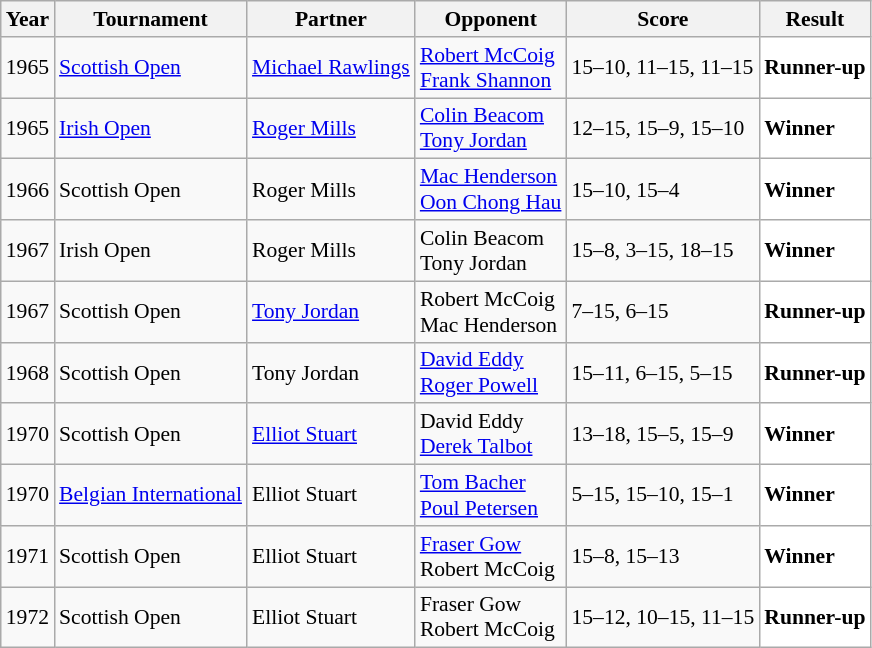<table class="sortable wikitable" style="font-size: 90%;">
<tr>
<th>Year</th>
<th>Tournament</th>
<th>Partner</th>
<th>Opponent</th>
<th>Score</th>
<th>Result</th>
</tr>
<tr>
<td align="center">1965</td>
<td align="left"><a href='#'>Scottish Open</a></td>
<td align="left"> <a href='#'>Michael Rawlings</a></td>
<td align="left"> <a href='#'>Robert McCoig</a><br> <a href='#'>Frank Shannon</a></td>
<td align="left">15–10, 11–15, 11–15</td>
<td style="text-align:left; background: white"> <strong>Runner-up</strong></td>
</tr>
<tr>
<td align="center">1965</td>
<td align="left"><a href='#'>Irish Open</a></td>
<td align="left"> <a href='#'>Roger Mills</a></td>
<td align="left"> <a href='#'>Colin Beacom</a><br> <a href='#'>Tony Jordan</a></td>
<td align="left">12–15, 15–9, 15–10</td>
<td style="text-align:left; background: white"> <strong>Winner</strong></td>
</tr>
<tr>
<td align="center">1966</td>
<td align="left">Scottish Open</td>
<td align="left"> Roger Mills</td>
<td align="left"> <a href='#'>Mac Henderson</a><br> <a href='#'>Oon Chong Hau</a></td>
<td align="left">15–10, 15–4</td>
<td style="text-align:left; background: white"> <strong>Winner</strong></td>
</tr>
<tr>
<td align="center">1967</td>
<td align="left">Irish Open</td>
<td align="left"> Roger Mills</td>
<td align="left"> Colin Beacom<br> Tony Jordan</td>
<td align="left">15–8, 3–15, 18–15</td>
<td style="text-align:left; background: white"> <strong>Winner</strong></td>
</tr>
<tr>
<td align="center">1967</td>
<td align="left">Scottish Open</td>
<td align="left"> <a href='#'>Tony Jordan</a></td>
<td align="left"> Robert McCoig<br> Mac Henderson</td>
<td align="left">7–15, 6–15</td>
<td style="text-align:left; background: white"> <strong>Runner-up</strong></td>
</tr>
<tr>
<td align="center">1968</td>
<td align="left">Scottish Open</td>
<td align="left"> Tony Jordan</td>
<td align="left"> <a href='#'>David Eddy</a><br> <a href='#'>Roger Powell</a></td>
<td align="left">15–11, 6–15, 5–15</td>
<td style="text-align:left; background: white"> <strong>Runner-up</strong></td>
</tr>
<tr>
<td align="center">1970</td>
<td align="left">Scottish Open</td>
<td align="left"> <a href='#'>Elliot Stuart</a></td>
<td align="left"> David Eddy<br> <a href='#'>Derek Talbot</a></td>
<td align="left">13–18, 15–5, 15–9</td>
<td style="text-align:left; background: white"> <strong>Winner</strong></td>
</tr>
<tr>
<td align="center">1970</td>
<td align="left"><a href='#'>Belgian International</a></td>
<td align="left"> Elliot Stuart</td>
<td align="left"> <a href='#'>Tom Bacher</a><br> <a href='#'>Poul Petersen</a></td>
<td align="left">5–15, 15–10, 15–1</td>
<td style="text-align:left; background: white"> <strong>Winner</strong></td>
</tr>
<tr>
<td align="center">1971</td>
<td align="left">Scottish Open</td>
<td align="left"> Elliot Stuart</td>
<td align="left"> <a href='#'>Fraser Gow</a><br> Robert McCoig</td>
<td align="left">15–8, 15–13</td>
<td style="text-align:left; background: white"> <strong>Winner</strong></td>
</tr>
<tr>
<td align="center">1972</td>
<td align="left">Scottish Open</td>
<td align="left"> Elliot Stuart</td>
<td align="left"> Fraser Gow<br> Robert McCoig</td>
<td align="left">15–12, 10–15, 11–15</td>
<td style="text-align:left; background: white"> <strong>Runner-up</strong></td>
</tr>
</table>
